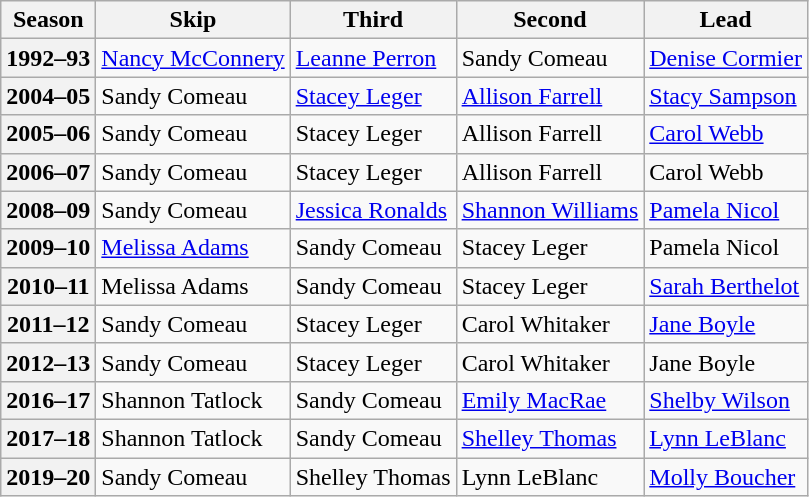<table class="wikitable">
<tr>
<th scope="col">Season</th>
<th scope="col">Skip</th>
<th scope="col">Third</th>
<th scope="col">Second</th>
<th scope="col">Lead</th>
</tr>
<tr>
<th scope="row">1992–93</th>
<td><a href='#'>Nancy McConnery</a></td>
<td><a href='#'>Leanne Perron</a></td>
<td>Sandy Comeau</td>
<td><a href='#'>Denise Cormier</a></td>
</tr>
<tr>
<th scope="row">2004–05</th>
<td>Sandy Comeau</td>
<td><a href='#'>Stacey Leger</a></td>
<td><a href='#'>Allison Farrell</a></td>
<td><a href='#'>Stacy Sampson</a></td>
</tr>
<tr>
<th scope="row">2005–06</th>
<td>Sandy Comeau</td>
<td>Stacey Leger</td>
<td>Allison Farrell</td>
<td><a href='#'>Carol Webb</a></td>
</tr>
<tr>
<th scope="row">2006–07</th>
<td>Sandy Comeau</td>
<td>Stacey Leger</td>
<td>Allison Farrell</td>
<td>Carol Webb</td>
</tr>
<tr>
<th scope="row">2008–09</th>
<td>Sandy Comeau</td>
<td><a href='#'>Jessica Ronalds</a></td>
<td><a href='#'>Shannon Williams</a></td>
<td><a href='#'>Pamela Nicol</a></td>
</tr>
<tr>
<th scope="row">2009–10</th>
<td><a href='#'>Melissa Adams</a></td>
<td>Sandy Comeau</td>
<td>Stacey Leger</td>
<td>Pamela Nicol</td>
</tr>
<tr>
<th scope="row">2010–11</th>
<td>Melissa Adams</td>
<td>Sandy Comeau</td>
<td>Stacey Leger</td>
<td><a href='#'>Sarah Berthelot</a></td>
</tr>
<tr>
<th scope="row">2011–12</th>
<td>Sandy Comeau</td>
<td>Stacey Leger</td>
<td>Carol Whitaker</td>
<td><a href='#'>Jane Boyle</a></td>
</tr>
<tr>
<th scope="row">2012–13</th>
<td>Sandy Comeau</td>
<td>Stacey Leger</td>
<td>Carol Whitaker</td>
<td>Jane Boyle</td>
</tr>
<tr>
<th scope="row">2016–17</th>
<td>Shannon Tatlock</td>
<td>Sandy Comeau</td>
<td><a href='#'>Emily MacRae</a></td>
<td><a href='#'>Shelby Wilson</a></td>
</tr>
<tr>
<th scope="row">2017–18</th>
<td>Shannon Tatlock</td>
<td>Sandy Comeau</td>
<td><a href='#'>Shelley Thomas</a></td>
<td><a href='#'>Lynn LeBlanc</a></td>
</tr>
<tr>
<th scope="row">2019–20</th>
<td>Sandy Comeau</td>
<td>Shelley Thomas</td>
<td>Lynn LeBlanc</td>
<td><a href='#'>Molly Boucher</a></td>
</tr>
</table>
